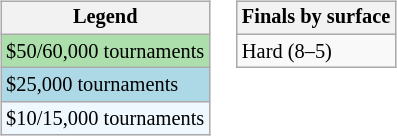<table>
<tr valign=top>
<td><br><table class=wikitable style="font-size:85%;">
<tr>
<th>Legend</th>
</tr>
<tr style="background:#addfad;">
<td>$50/60,000 tournaments</td>
</tr>
<tr style="background:lightblue;">
<td>$25,000 tournaments</td>
</tr>
<tr style="background:#f0f8ff;">
<td>$10/15,000 tournaments</td>
</tr>
</table>
</td>
<td><br><table class=wikitable style="font-size:85%;">
<tr>
<th>Finals by surface</th>
</tr>
<tr>
<td>Hard (8–5)</td>
</tr>
</table>
</td>
</tr>
</table>
